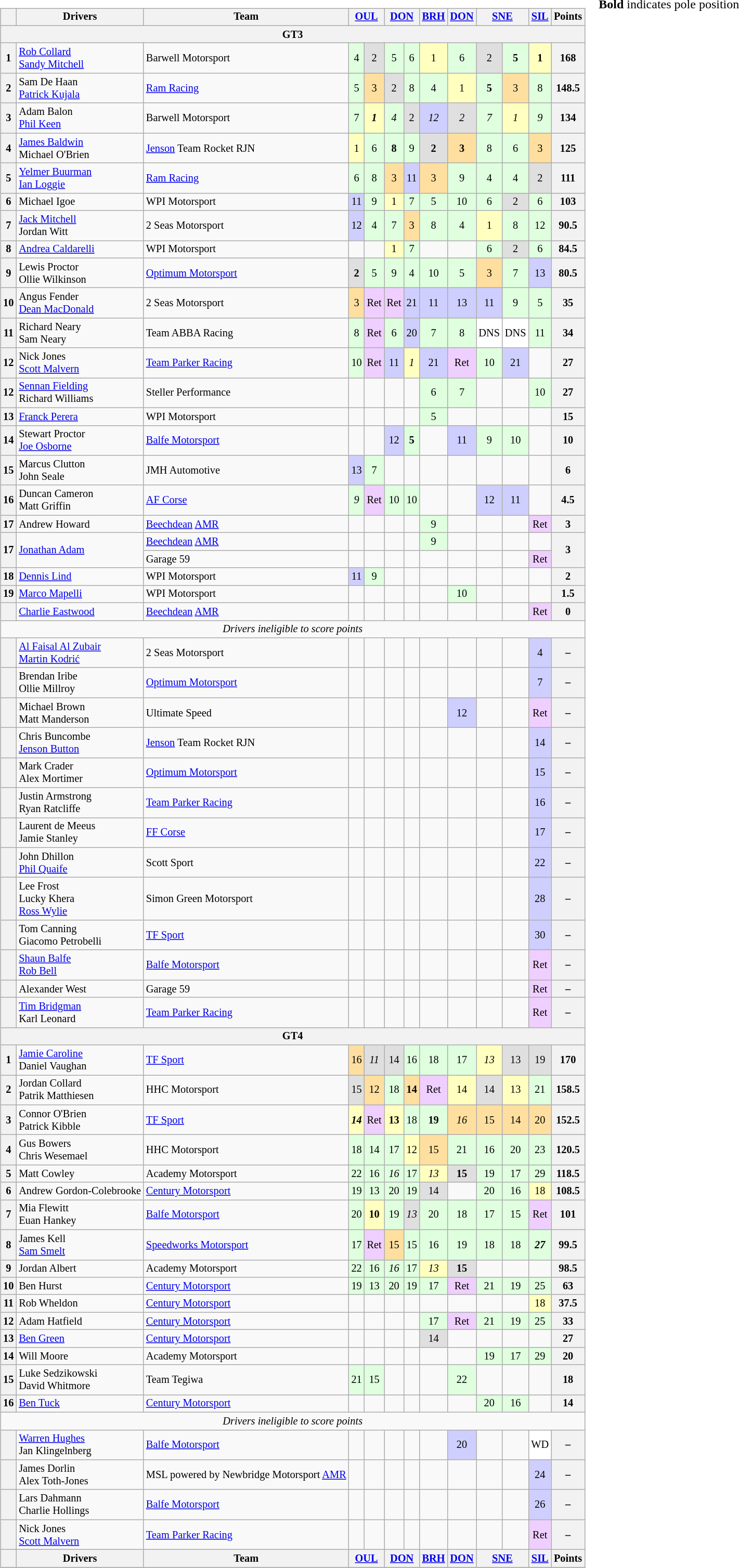<table>
<tr>
<td><br><table class="wikitable" style="font-size:85%; text-align:center;">
<tr>
<th></th>
<th>Drivers</th>
<th>Team</th>
<th colspan=2><a href='#'>OUL</a></th>
<th colspan=2><a href='#'>DON</a></th>
<th><a href='#'>BRH</a></th>
<th><a href='#'>DON</a></th>
<th colspan=2><a href='#'>SNE</a></th>
<th><a href='#'>SIL</a></th>
<th>Points</th>
</tr>
<tr>
<th colspan=13>GT3</th>
</tr>
<tr>
<th>1</th>
<td align=left> <a href='#'>Rob Collard</a><br> <a href='#'>Sandy Mitchell</a></td>
<td align=left> Barwell Motorsport</td>
<td style="background:#dfffdf;">4</td>
<td style="background:#dfdfdf;">2</td>
<td style="background:#dfffdf;">5</td>
<td style="background:#dfffdf;">6</td>
<td style="background:#ffffbf;">1</td>
<td style="background:#dfffdf;">6</td>
<td style="background:#dfdfdf;">2</td>
<td style="background:#dfffdf;"><strong>5</strong></td>
<td style="background:#ffffbf;"><strong>1</strong></td>
<th>168</th>
</tr>
<tr>
<th>2</th>
<td align=left> Sam De Haan<br> <a href='#'>Patrick Kujala</a></td>
<td align=left> <a href='#'>Ram Racing</a></td>
<td style="background:#dfffdf;">5</td>
<td style="background:#ffdf9f;">3</td>
<td style="background:#dfdfdf;">2</td>
<td style="background:#dfffdf;">8</td>
<td style="background:#dfffdf;">4</td>
<td style="background:#ffffbf;">1</td>
<td style="background:#dfffdf;"><strong>5</strong></td>
<td style="background:#ffdf9f;">3</td>
<td style="background:#dfffdf;">8</td>
<th>148.5</th>
</tr>
<tr>
<th>3</th>
<td align=left> Adam Balon<br> <a href='#'>Phil Keen</a></td>
<td align=left> Barwell Motorsport</td>
<td style="background:#dfffdf;">7</td>
<td style="background:#ffffbf;"><strong><em>1</em></strong></td>
<td style="background:#dfffdf;"><em>4</em></td>
<td style="background:#dfdfdf;">2</td>
<td style="background:#cfcfff;"><em>12</em></td>
<td style="background:#dfdfdf;"><em>2</em></td>
<td style="background:#dfffdf;"><em>7</em></td>
<td style="background:#ffffbf;"><em>1</em></td>
<td style="background:#dfffdf;"><em>9</em></td>
<th>134</th>
</tr>
<tr>
<th>4</th>
<td align=left> <a href='#'>James Baldwin</a><br> Michael O'Brien</td>
<td align=left> <a href='#'>Jenson</a> Team Rocket RJN</td>
<td style="background:#ffffbf;">1</td>
<td style="background:#dfffdf;">6</td>
<td style="background:#dfffdf;"><strong>8</strong></td>
<td style="background:#dfffdf;">9</td>
<td style="background:#dfdfdf;"><strong>2</strong></td>
<td style="background:#ffdf9f;"><strong>3</strong></td>
<td style="background:#dfffdf;">8</td>
<td style="background:#dfffdf;">6</td>
<td style="background:#ffdf9f;">3</td>
<th>125</th>
</tr>
<tr>
<th>5</th>
<td align=left> <a href='#'>Yelmer Buurman</a><br> <a href='#'>Ian Loggie</a></td>
<td align=left> <a href='#'>Ram Racing</a></td>
<td style="background:#dfffdf;">6</td>
<td style="background:#dfffdf;">8</td>
<td style="background:#ffdf9f;">3</td>
<td style="background:#cfcfff;">11</td>
<td style="background:#ffdf9f;">3</td>
<td style="background:#dfffdf;">9</td>
<td style="background:#dfffdf;">4</td>
<td style="background:#dfffdf;">4</td>
<td style="background:#dfdfdf;">2</td>
<th>111</th>
</tr>
<tr>
<th>6</th>
<td align=left> Michael Igoe</td>
<td align=left> WPI Motorsport</td>
<td style="background:#cfcfff;">11</td>
<td style="background:#dfffdf;">9</td>
<td style="background:#ffffbf;">1</td>
<td style="background:#dfffdf;">7</td>
<td style="background:#dfffdf;">5</td>
<td style="background:#dfffdf;">10</td>
<td style="background:#dfffdf;">6</td>
<td style="background:#dfdfdf;">2</td>
<td style="background:#dfffdf;">6</td>
<th>103</th>
</tr>
<tr>
<th>7</th>
<td align=left> <a href='#'>Jack Mitchell</a><br> Jordan Witt</td>
<td align=left> 2 Seas Motorsport</td>
<td style="background:#cfcfff;">12</td>
<td style="background:#dfffdf;">4</td>
<td style="background:#dfffdf;">7</td>
<td style="background:#ffdf9f;">3</td>
<td style="background:#dfffdf;">8</td>
<td style="background:#dfffdf;">4</td>
<td style="background:#ffffbf;">1</td>
<td style="background:#dfffdf;">8</td>
<td style="background:#dfffdf;">12</td>
<th>90.5</th>
</tr>
<tr>
<th>8</th>
<td align=left> <a href='#'>Andrea Caldarelli</a></td>
<td align=left> WPI Motorsport</td>
<td></td>
<td></td>
<td style="background:#ffffbf;">1</td>
<td style="background:#dfffdf;">7</td>
<td></td>
<td></td>
<td style="background:#dfffdf;">6</td>
<td style="background:#dfdfdf;">2</td>
<td style="background:#dfffdf;">6</td>
<th>84.5</th>
</tr>
<tr>
<th>9</th>
<td align=left> Lewis Proctor<br> Ollie Wilkinson</td>
<td align=left> <a href='#'>Optimum Motorsport</a></td>
<td style="background:#dfdfdf;"><strong>2</strong></td>
<td style="background:#dfffdf;">5</td>
<td style="background:#dfffdf;">9</td>
<td style="background:#dfffdf;">4</td>
<td style="background:#dfffdf;">10</td>
<td style="background:#dfffdf;">5</td>
<td style="background:#ffdf9f;">3</td>
<td style="background:#dfffdf;">7</td>
<td style="background:#cfcfff;">13</td>
<th>80.5</th>
</tr>
<tr>
<th>10</th>
<td align=left> Angus Fender<br> <a href='#'>Dean MacDonald</a></td>
<td align=left> 2 Seas Motorsport</td>
<td style="background:#ffdf9f;">3</td>
<td style="background:#efcfff;">Ret</td>
<td style="background:#efcfff;">Ret</td>
<td style="background:#cfcfff;">21</td>
<td style="background:#cfcfff;">11</td>
<td style="background:#cfcfff;">13</td>
<td style="background:#cfcfff;">11</td>
<td style="background:#dfffdf;">9</td>
<td style="background:#dfffdf;">5</td>
<th>35</th>
</tr>
<tr>
<th>11</th>
<td align=left> Richard Neary<br> Sam Neary</td>
<td align=left> Team ABBA Racing</td>
<td style="background:#dfffdf;">8</td>
<td style="background:#efcfff;">Ret</td>
<td style="background:#dfffdf;">6</td>
<td style="background:#cfcfff;">20</td>
<td style="background:#dfffdf;">7</td>
<td style="background:#dfffdf;">8</td>
<td style="background:#ffffff;">DNS</td>
<td style="background:#ffffff;">DNS</td>
<td style="background:#dfffdf;">11</td>
<th>34</th>
</tr>
<tr>
<th>12</th>
<td align=left> Nick Jones<br> <a href='#'>Scott Malvern</a></td>
<td align=left> <a href='#'>Team Parker Racing</a></td>
<td style="background:#dfffdf;">10</td>
<td style="background:#efcfff;">Ret</td>
<td style="background:#cfcfff;">11</td>
<td style="background:#ffffbf;"><em>1</em></td>
<td style="background:#cfcfff;">21</td>
<td style="background:#efcfff;">Ret</td>
<td style="background:#dfffdf;">10</td>
<td style="background:#cfcfff;">21</td>
<td></td>
<th>27</th>
</tr>
<tr>
<th>12</th>
<td align=left> <a href='#'>Sennan Fielding</a><br> Richard Williams</td>
<td align=left> Steller Performance</td>
<td></td>
<td></td>
<td></td>
<td></td>
<td style="background:#dfffdf;">6</td>
<td style="background:#dfffdf;">7</td>
<td></td>
<td></td>
<td style="background:#dfffdf;">10</td>
<th>27</th>
</tr>
<tr>
<th>13</th>
<td align=left> <a href='#'>Franck Perera</a></td>
<td align=left> WPI Motorsport</td>
<td></td>
<td></td>
<td></td>
<td></td>
<td style="background:#dfffdf;">5</td>
<td></td>
<td></td>
<td></td>
<td></td>
<th>15</th>
</tr>
<tr>
<th>14</th>
<td align=left> Stewart Proctor<br> <a href='#'>Joe Osborne</a></td>
<td align=left> <a href='#'>Balfe Motorsport</a></td>
<td></td>
<td></td>
<td style="background:#cfcfff;">12</td>
<td style="background:#dfffdf;"><strong>5</strong></td>
<td></td>
<td style="background:#cfcfff;">11</td>
<td style="background:#dfffdf;">9</td>
<td style="background:#dfffdf;">10</td>
<td></td>
<th>10</th>
</tr>
<tr>
<th>15</th>
<td align=left> Marcus Clutton<br> John Seale</td>
<td align=left> JMH Automotive</td>
<td style="background:#cfcfff;">13</td>
<td style="background:#dfffdf;">7</td>
<td></td>
<td></td>
<td></td>
<td></td>
<td></td>
<td></td>
<td></td>
<th>6</th>
</tr>
<tr>
<th>16</th>
<td align=left> Duncan Cameron<br> Matt Griffin</td>
<td align=left> <a href='#'>AF Corse</a></td>
<td style="background:#dfffdf;"><em>9</em></td>
<td style="background:#efcfff;">Ret</td>
<td style="background:#dfffdf;">10</td>
<td style="background:#dfffdf;">10</td>
<td></td>
<td></td>
<td style="background:#cfcfff;">12</td>
<td style="background:#cfcfff;">11</td>
<td></td>
<th>4.5</th>
</tr>
<tr>
<th>17</th>
<td align=left> Andrew Howard</td>
<td align=left> <a href='#'>Beechdean</a> <a href='#'>AMR</a></td>
<td></td>
<td></td>
<td></td>
<td></td>
<td style="background:#dfffdf;">9</td>
<td></td>
<td></td>
<td></td>
<td style="background:#efcfff;">Ret</td>
<th>3</th>
</tr>
<tr>
<th rowspan=2>17</th>
<td rowspan=2 align=left> <a href='#'>Jonathan Adam</a></td>
<td align=left> <a href='#'>Beechdean</a> <a href='#'>AMR</a></td>
<td></td>
<td></td>
<td></td>
<td></td>
<td style="background:#dfffdf;">9</td>
<td></td>
<td></td>
<td></td>
<td></td>
<th rowspan=2>3</th>
</tr>
<tr>
<td align=left> Garage 59</td>
<td></td>
<td></td>
<td></td>
<td></td>
<td></td>
<td></td>
<td></td>
<td></td>
<td style="background:#efcfff;">Ret</td>
</tr>
<tr>
<th>18</th>
<td align=left> <a href='#'>Dennis Lind</a></td>
<td align=left> WPI Motorsport</td>
<td style="background:#cfcfff;">11</td>
<td style="background:#dfffdf;">9</td>
<td></td>
<td></td>
<td></td>
<td></td>
<td></td>
<td></td>
<td></td>
<th>2</th>
</tr>
<tr>
<th>19</th>
<td align=left> <a href='#'>Marco Mapelli</a></td>
<td align=left> WPI Motorsport</td>
<td></td>
<td></td>
<td></td>
<td></td>
<td></td>
<td style="background:#dfffdf;">10</td>
<td></td>
<td></td>
<td></td>
<th>1.5</th>
</tr>
<tr>
<th></th>
<td align=left> <a href='#'>Charlie Eastwood</a></td>
<td align=left> <a href='#'>Beechdean</a> <a href='#'>AMR</a></td>
<td></td>
<td></td>
<td></td>
<td></td>
<td></td>
<td></td>
<td></td>
<td></td>
<td style="background:#efcfff;">Ret</td>
<th>0</th>
</tr>
<tr>
<td colspan=13><em>Drivers ineligible to score points</em></td>
</tr>
<tr>
<th></th>
<td align=left> <a href='#'>Al Faisal Al Zubair</a><br> <a href='#'>Martin Kodrić</a></td>
<td align=left> 2 Seas Motorsport</td>
<td></td>
<td></td>
<td></td>
<td></td>
<td></td>
<td></td>
<td></td>
<td></td>
<td style="background:#cfcfff;">4</td>
<th>–</th>
</tr>
<tr>
<th></th>
<td align=left> Brendan Iribe<br> Ollie Millroy</td>
<td align=left> <a href='#'>Optimum Motorsport</a></td>
<td></td>
<td></td>
<td></td>
<td></td>
<td></td>
<td></td>
<td></td>
<td></td>
<td style="background:#cfcfff;">7</td>
<th>–</th>
</tr>
<tr>
<th></th>
<td align=left> Michael Brown<br> Matt Manderson</td>
<td align=left> Ultimate Speed</td>
<td></td>
<td></td>
<td></td>
<td></td>
<td></td>
<td style="background:#cfcfff;">12</td>
<td></td>
<td></td>
<td style="background:#efcfff;">Ret</td>
<th>–</th>
</tr>
<tr>
<th></th>
<td align=left> Chris Buncombe<br> <a href='#'>Jenson Button</a></td>
<td align=left> <a href='#'>Jenson</a> Team Rocket RJN</td>
<td></td>
<td></td>
<td></td>
<td></td>
<td></td>
<td></td>
<td></td>
<td></td>
<td style="background:#cfcfff;">14</td>
<th>–</th>
</tr>
<tr>
<th></th>
<td align=left> Mark Crader<br> Alex Mortimer</td>
<td align=left> <a href='#'>Optimum Motorsport</a></td>
<td></td>
<td></td>
<td></td>
<td></td>
<td></td>
<td></td>
<td></td>
<td></td>
<td style="background:#cfcfff;">15</td>
<th>–</th>
</tr>
<tr>
<th></th>
<td align=left> Justin Armstrong<br> Ryan Ratcliffe</td>
<td align=left> <a href='#'>Team Parker Racing</a></td>
<td></td>
<td></td>
<td></td>
<td></td>
<td></td>
<td></td>
<td></td>
<td></td>
<td style="background:#cfcfff;">16</td>
<th>–</th>
</tr>
<tr>
<th></th>
<td align=left> Laurent de Meeus<br> Jamie Stanley</td>
<td align=left> <a href='#'>FF Corse</a></td>
<td></td>
<td></td>
<td></td>
<td></td>
<td></td>
<td></td>
<td></td>
<td></td>
<td style="background:#cfcfff;">17</td>
<th>–</th>
</tr>
<tr>
<th></th>
<td align=left> John Dhillon<br> <a href='#'>Phil Quaife</a></td>
<td align=left> Scott Sport</td>
<td></td>
<td></td>
<td></td>
<td></td>
<td></td>
<td></td>
<td></td>
<td></td>
<td style="background:#cfcfff;">22</td>
<th>–</th>
</tr>
<tr>
<th></th>
<td align=left> Lee Frost<br> Lucky Khera<br> <a href='#'>Ross Wylie</a></td>
<td align=left> Simon Green Motorsport</td>
<td></td>
<td></td>
<td></td>
<td></td>
<td></td>
<td></td>
<td></td>
<td></td>
<td style="background:#cfcfff;">28</td>
<th>–</th>
</tr>
<tr>
<th></th>
<td align=left> Tom Canning<br> Giacomo Petrobelli</td>
<td align=left> <a href='#'>TF Sport</a></td>
<td></td>
<td></td>
<td></td>
<td></td>
<td></td>
<td></td>
<td></td>
<td></td>
<td style="background:#cfcfff;">30</td>
<th>–</th>
</tr>
<tr>
<th></th>
<td align=left> <a href='#'>Shaun Balfe</a><br> <a href='#'>Rob Bell</a></td>
<td align=left> <a href='#'>Balfe Motorsport</a></td>
<td></td>
<td></td>
<td></td>
<td></td>
<td></td>
<td></td>
<td></td>
<td></td>
<td style="background:#efcfff;">Ret</td>
<th>–</th>
</tr>
<tr>
<th></th>
<td align=left> Alexander West</td>
<td align=left> Garage 59</td>
<td></td>
<td></td>
<td></td>
<td></td>
<td></td>
<td></td>
<td></td>
<td></td>
<td style="background:#efcfff;">Ret</td>
<th>–</th>
</tr>
<tr>
<th></th>
<td align=left> <a href='#'>Tim Bridgman</a><br> Karl Leonard</td>
<td align=left> <a href='#'>Team Parker Racing</a></td>
<td></td>
<td></td>
<td></td>
<td></td>
<td></td>
<td></td>
<td></td>
<td></td>
<td style="background:#efcfff;">Ret</td>
<th>–</th>
</tr>
<tr>
<th colspan=13>GT4</th>
</tr>
<tr>
<th>1</th>
<td align=left> <a href='#'>Jamie Caroline</a><br> Daniel Vaughan</td>
<td align=left> <a href='#'>TF Sport</a></td>
<td style="background:#ffdf9f;">16</td>
<td style="background:#dfdfdf;"><em>11</em></td>
<td style="background:#dfdfdf;">14</td>
<td style="background:#dfffdf;">16</td>
<td style="background:#dfffdf;">18</td>
<td style="background:#dfffdf;">17</td>
<td style="background:#ffffbf;"><em>13</em></td>
<td style="background:#dfdfdf;">13</td>
<td style="background:#dfdfdf;">19</td>
<th>170</th>
</tr>
<tr>
<th>2</th>
<td align=left> Jordan Collard<br> Patrik Matthiesen</td>
<td align=left> HHC Motorsport</td>
<td style="background:#dfdfdf;">15</td>
<td style="background:#ffdf9f;">12</td>
<td style="background:#dfffdf;">18</td>
<td style="background:#ffdf9f;"><strong>14</strong></td>
<td style="background:#efcfff;">Ret</td>
<td style="background:#ffffbf;">14</td>
<td style="background:#dfdfdf;">14</td>
<td style="background:#ffffbf;">13</td>
<td style="background:#dfffdf;">21</td>
<th>158.5</th>
</tr>
<tr>
<th>3</th>
<td align=left> Connor O'Brien<br> Patrick Kibble</td>
<td align=left> <a href='#'>TF Sport</a></td>
<td style="background:#ffffbf;"><strong><em>14</em></strong></td>
<td style="background:#efcfff;">Ret</td>
<td style="background:#ffffbf;"><strong>13</strong></td>
<td style="background:#dfffdf;">18</td>
<td style="background:#dfffdf;"><strong>19</strong></td>
<td style="background:#ffdf9f;"><em>16</em></td>
<td style="background:#ffdf9f;">15</td>
<td style="background:#ffdf9f;">14</td>
<td style="background:#ffdf9f;">20</td>
<th>152.5</th>
</tr>
<tr>
<th>4</th>
<td align=left> Gus Bowers<br> Chris Wesemael</td>
<td align=left> HHC Motorsport</td>
<td style="background:#dfffdf;">18</td>
<td style="background:#dfffdf;">14</td>
<td style="background:#dfffdf;">17</td>
<td style="background:#ffffbf;">12</td>
<td style="background:#ffdf9f;">15</td>
<td style="background:#dfffdf;">21</td>
<td style="background:#dfffdf;">16</td>
<td style="background:#dfffdf;">20</td>
<td style="background:#dfffdf;">23</td>
<th>120.5</th>
</tr>
<tr>
<th>5</th>
<td align=left> Matt Cowley</td>
<td align=left> Academy Motorsport</td>
<td style="background:#dfffdf;">22</td>
<td style="background:#dfffdf;">16</td>
<td style="background:#dfffdf;"><em>16</em></td>
<td style="background:#dfffdf;">17</td>
<td style="background:#ffffbf;"><em>13</em></td>
<td style="background:#dfdfdf;"><strong>15</strong></td>
<td style="background:#dfffdf;">19</td>
<td style="background:#dfffdf;">17</td>
<td style="background:#dfffdf;">29</td>
<th>118.5</th>
</tr>
<tr>
<th>6</th>
<td align=left> Andrew Gordon-Colebrooke</td>
<td align=left> <a href='#'>Century Motorsport</a></td>
<td style="background:#dfffdf;">19</td>
<td style="background:#dfffdf;">13</td>
<td style="background:#dfffdf;">20</td>
<td style="background:#dfffdf;">19</td>
<td style="background:#dfdfdf;">14</td>
<td></td>
<td style="background:#dfffdf;">20</td>
<td style="background:#dfffdf;">16</td>
<td style="background:#ffffbf;">18</td>
<th>108.5</th>
</tr>
<tr>
<th>7</th>
<td align=left> Mia Flewitt<br> Euan Hankey</td>
<td align=left> <a href='#'>Balfe Motorsport</a></td>
<td style="background:#dfffdf;">20</td>
<td style="background:#ffffbf;"><strong>10</strong></td>
<td style="background:#dfffdf;">19</td>
<td style="background:#dfdfdf;"><em>13</em></td>
<td style="background:#dfffdf;">20</td>
<td style="background:#dfffdf;">18</td>
<td style="background:#dfffdf;">17</td>
<td style="background:#dfffdf;">15</td>
<td style="background:#efcfff;">Ret</td>
<th>101</th>
</tr>
<tr>
<th>8</th>
<td align=left> James Kell<br> <a href='#'>Sam Smelt</a></td>
<td align=left> <a href='#'>Speedworks Motorsport</a></td>
<td style="background:#dfffdf;">17</td>
<td style="background:#efcfff;">Ret</td>
<td style="background:#ffdf9f;">15</td>
<td style="background:#dfffdf;">15</td>
<td style="background:#dfffdf;">16</td>
<td style="background:#dfffdf;">19</td>
<td style="background:#dfffdf;">18</td>
<td style="background:#dfffdf;">18</td>
<td style="background:#dfffdf;"><strong><em>27</em></strong></td>
<th>99.5</th>
</tr>
<tr>
<th>9</th>
<td align=left> Jordan Albert</td>
<td align=left> Academy Motorsport</td>
<td style="background:#dfffdf;">22</td>
<td style="background:#dfffdf;">16</td>
<td style="background:#dfffdf;"><em>16</em></td>
<td style="background:#dfffdf;">17</td>
<td style="background:#ffffbf;"><em>13</em></td>
<td style="background:#dfdfdf;"><strong>15</strong></td>
<td></td>
<td></td>
<td></td>
<th>98.5</th>
</tr>
<tr>
<th>10</th>
<td align=left> Ben Hurst</td>
<td align=left> <a href='#'>Century Motorsport</a></td>
<td style="background:#dfffdf;">19</td>
<td style="background:#dfffdf;">13</td>
<td style="background:#dfffdf;">20</td>
<td style="background:#dfffdf;">19</td>
<td style="background:#dfffdf;">17</td>
<td style="background:#efcfff;">Ret</td>
<td style="background:#dfffdf;">21</td>
<td style="background:#dfffdf;">19</td>
<td style="background:#dfffdf;">25</td>
<th>63</th>
</tr>
<tr>
<th>11</th>
<td align=left> Rob Wheldon</td>
<td align=left> <a href='#'>Century Motorsport</a></td>
<td></td>
<td></td>
<td></td>
<td></td>
<td></td>
<td></td>
<td></td>
<td></td>
<td style="background:#ffffbf;">18</td>
<th>37.5</th>
</tr>
<tr>
<th>12</th>
<td align=left> Adam Hatfield</td>
<td align=left> <a href='#'>Century Motorsport</a></td>
<td></td>
<td></td>
<td></td>
<td></td>
<td style="background:#dfffdf;">17</td>
<td style="background:#efcfff;">Ret</td>
<td style="background:#dfffdf;">21</td>
<td style="background:#dfffdf;">19</td>
<td style="background:#dfffdf;">25</td>
<th>33</th>
</tr>
<tr>
<th>13</th>
<td align=left> <a href='#'>Ben Green</a></td>
<td align=left> <a href='#'>Century Motorsport</a></td>
<td></td>
<td></td>
<td></td>
<td></td>
<td style="background:#dfdfdf;">14</td>
<td></td>
<td></td>
<td></td>
<td></td>
<th>27</th>
</tr>
<tr>
<th>14</th>
<td align=left> Will Moore</td>
<td align=left> Academy Motorsport</td>
<td></td>
<td></td>
<td></td>
<td></td>
<td></td>
<td></td>
<td style="background:#dfffdf;">19</td>
<td style="background:#dfffdf;">17</td>
<td style="background:#dfffdf;">29</td>
<th>20</th>
</tr>
<tr>
<th>15</th>
<td align=left> Luke Sedzikowski<br> David Whitmore</td>
<td align=left> Team Tegiwa</td>
<td style="background:#dfffdf;">21</td>
<td style="background:#dfffdf;">15</td>
<td></td>
<td></td>
<td></td>
<td style="background:#dfffdf;">22</td>
<td></td>
<td></td>
<td></td>
<th>18</th>
</tr>
<tr>
<th>16</th>
<td align=left> <a href='#'>Ben Tuck</a></td>
<td align=left> <a href='#'>Century Motorsport</a></td>
<td></td>
<td></td>
<td></td>
<td></td>
<td></td>
<td></td>
<td style="background:#dfffdf;">20</td>
<td style="background:#dfffdf;">16</td>
<td></td>
<th>14</th>
</tr>
<tr>
<td colspan=13><em>Drivers ineligible to score points</em></td>
</tr>
<tr>
<th></th>
<td align=left> <a href='#'>Warren Hughes</a><br> Jan Klingelnberg</td>
<td align=left> <a href='#'>Balfe Motorsport</a></td>
<td></td>
<td></td>
<td></td>
<td></td>
<td></td>
<td style="background:#cfcfff;">20</td>
<td></td>
<td></td>
<td style="background:#ffffff;">WD</td>
<th>–</th>
</tr>
<tr>
<th></th>
<td align=left> James Dorlin<br> Alex Toth-Jones</td>
<td align=left> MSL powered by Newbridge Motorsport <a href='#'>AMR</a></td>
<td></td>
<td></td>
<td></td>
<td></td>
<td></td>
<td></td>
<td></td>
<td></td>
<td style="background:#cfcfff;">24</td>
<th>–</th>
</tr>
<tr>
<th></th>
<td align=left> Lars Dahmann<br> Charlie Hollings</td>
<td align=left> <a href='#'>Balfe Motorsport</a></td>
<td></td>
<td></td>
<td></td>
<td></td>
<td></td>
<td></td>
<td></td>
<td></td>
<td style="background:#cfcfff;">26</td>
<th>–</th>
</tr>
<tr>
<th></th>
<td align=left> Nick Jones<br> <a href='#'>Scott Malvern</a></td>
<td align=left> <a href='#'>Team Parker Racing</a></td>
<td></td>
<td></td>
<td></td>
<td></td>
<td></td>
<td></td>
<td></td>
<td></td>
<td style="background:#efcfff;">Ret</td>
<th>–</th>
</tr>
<tr>
<th></th>
<th>Drivers</th>
<th>Team</th>
<th colspan=2><a href='#'>OUL</a></th>
<th colspan=2><a href='#'>DON</a></th>
<th><a href='#'>BRH</a></th>
<th><a href='#'>DON</a></th>
<th colspan=2><a href='#'>SNE</a></th>
<th><a href='#'>SIL</a></th>
<th>Points</th>
</tr>
<tr>
</tr>
</table>
</td>
<td valign="top"><br>
<strong>Bold</strong> indicates pole position</td>
</tr>
</table>
